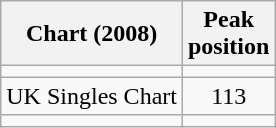<table class="wikitable">
<tr>
<th>Chart (2008)</th>
<th>Peak<br>position</th>
</tr>
<tr>
<td></td>
</tr>
<tr>
<td align="left">UK Singles Chart</td>
<td align="center">113</td>
</tr>
<tr>
<td></td>
</tr>
</table>
